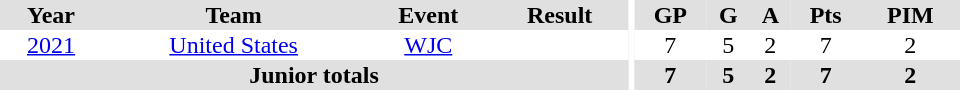<table border="0" cellpadding="1" cellspacing="0" ID="Table3" style="text-align:center; width:40em;">
<tr bgcolor="#e0e0e0">
<th>Year</th>
<th>Team</th>
<th>Event</th>
<th>Result</th>
<th rowspan="99" bgcolor="#ffffff"></th>
<th>GP</th>
<th>G</th>
<th>A</th>
<th>Pts</th>
<th>PIM</th>
</tr>
<tr>
<td><a href='#'>2021</a></td>
<td><a href='#'>United States</a></td>
<td><a href='#'>WJC</a></td>
<td></td>
<td>7</td>
<td>5</td>
<td>2</td>
<td>7</td>
<td>2</td>
</tr>
<tr bgcolor="#e0e0e0">
<th colspan="4">Junior totals</th>
<th>7</th>
<th>5</th>
<th>2</th>
<th>7</th>
<th>2</th>
</tr>
</table>
